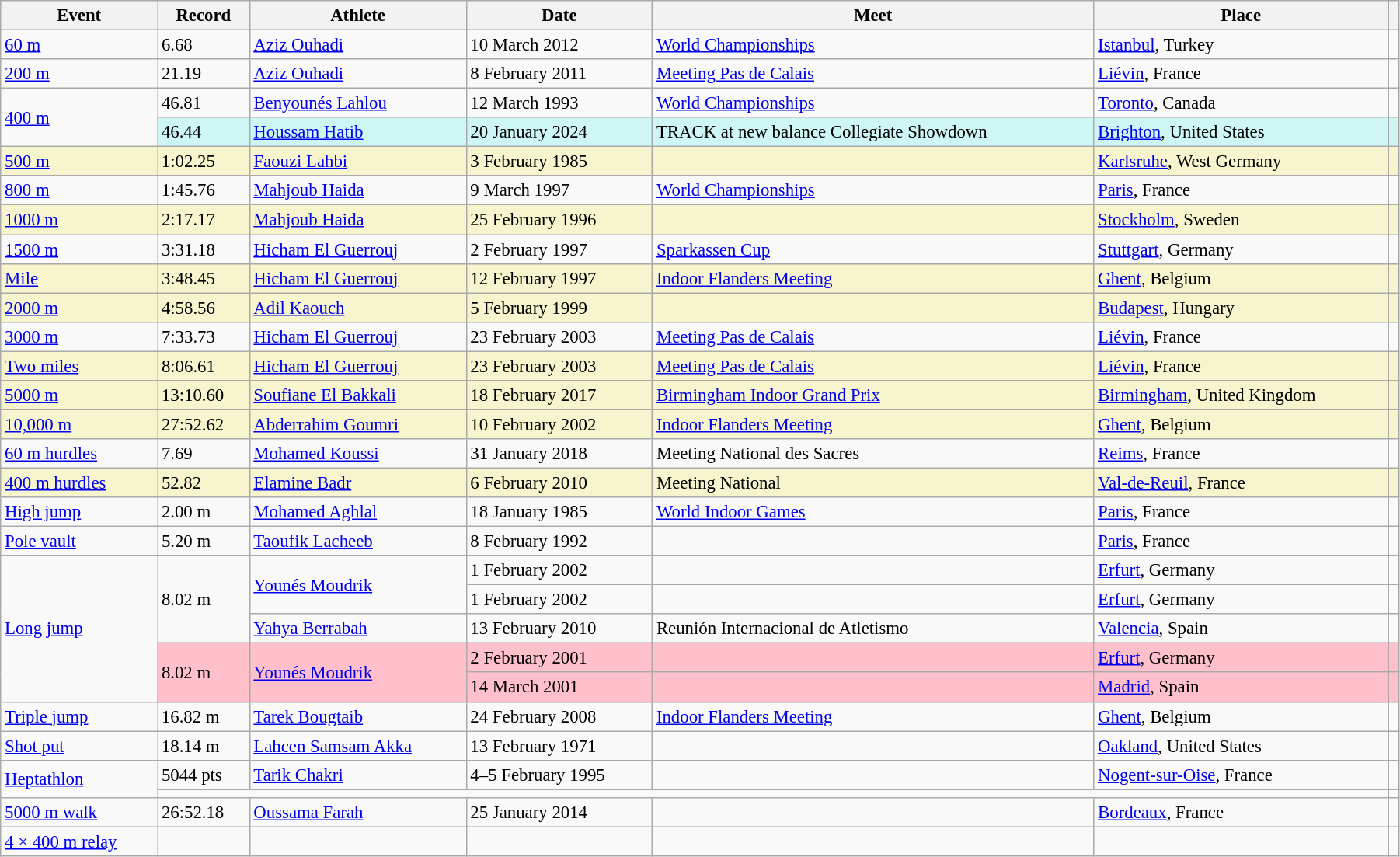<table class="wikitable" style="font-size:95%; width: 95%;">
<tr>
<th>Event</th>
<th>Record</th>
<th>Athlete</th>
<th>Date</th>
<th>Meet</th>
<th>Place</th>
<th></th>
</tr>
<tr>
<td><a href='#'>60 m</a></td>
<td>6.68</td>
<td><a href='#'>Aziz Ouhadi</a></td>
<td>10 March 2012</td>
<td><a href='#'>World Championships</a></td>
<td><a href='#'>Istanbul</a>, Turkey</td>
<td></td>
</tr>
<tr>
<td><a href='#'>200 m</a></td>
<td>21.19</td>
<td><a href='#'>Aziz Ouhadi</a></td>
<td>8 February 2011</td>
<td><a href='#'>Meeting Pas de Calais</a></td>
<td><a href='#'>Liévin</a>, France</td>
<td></td>
</tr>
<tr>
<td rowspan=2><a href='#'>400 m</a></td>
<td>46.81</td>
<td><a href='#'>Benyounés Lahlou</a></td>
<td>12 March 1993</td>
<td><a href='#'>World Championships</a></td>
<td><a href='#'>Toronto</a>, Canada</td>
<td></td>
</tr>
<tr bgcolor="#CEF6F5">
<td>46.44</td>
<td><a href='#'>Houssam Hatib</a></td>
<td>20 January 2024</td>
<td>TRACK at new balance Collegiate Showdown</td>
<td><a href='#'>Brighton</a>, United States</td>
<td></td>
</tr>
<tr style="background:#f6F5CE;">
<td><a href='#'>500 m</a></td>
<td>1:02.25</td>
<td><a href='#'>Faouzi Lahbi</a></td>
<td>3 February 1985</td>
<td></td>
<td><a href='#'>Karlsruhe</a>, West Germany</td>
<td></td>
</tr>
<tr>
<td><a href='#'>800 m</a></td>
<td>1:45.76</td>
<td><a href='#'>Mahjoub Haida</a></td>
<td>9 March 1997</td>
<td><a href='#'>World Championships</a></td>
<td><a href='#'>Paris</a>, France</td>
<td></td>
</tr>
<tr style="background:#f6F5CE;">
<td><a href='#'>1000 m</a></td>
<td>2:17.17</td>
<td><a href='#'>Mahjoub Haida</a></td>
<td>25 February 1996</td>
<td></td>
<td><a href='#'>Stockholm</a>, Sweden</td>
<td></td>
</tr>
<tr>
<td><a href='#'>1500 m</a></td>
<td>3:31.18</td>
<td><a href='#'>Hicham El Guerrouj</a></td>
<td>2 February 1997</td>
<td><a href='#'>Sparkassen Cup</a></td>
<td><a href='#'>Stuttgart</a>, Germany</td>
<td></td>
</tr>
<tr style="background:#f6F5CE;">
<td><a href='#'>Mile</a></td>
<td>3:48.45</td>
<td><a href='#'>Hicham El Guerrouj</a></td>
<td>12 February 1997</td>
<td><a href='#'>Indoor Flanders Meeting</a></td>
<td><a href='#'>Ghent</a>, Belgium</td>
<td></td>
</tr>
<tr style="background:#f6F5CE;">
<td><a href='#'>2000 m</a></td>
<td>4:58.56</td>
<td><a href='#'>Adil Kaouch</a></td>
<td>5 February 1999</td>
<td></td>
<td><a href='#'>Budapest</a>, Hungary</td>
<td></td>
</tr>
<tr>
<td><a href='#'>3000 m</a></td>
<td>7:33.73</td>
<td><a href='#'>Hicham El Guerrouj</a></td>
<td>23 February 2003</td>
<td><a href='#'>Meeting Pas de Calais</a></td>
<td><a href='#'>Liévin</a>, France</td>
<td></td>
</tr>
<tr style="background:#f6F5CE;">
<td><a href='#'>Two miles</a></td>
<td>8:06.61</td>
<td><a href='#'>Hicham El Guerrouj</a></td>
<td>23 February 2003</td>
<td><a href='#'>Meeting Pas de Calais</a></td>
<td><a href='#'>Liévin</a>, France</td>
<td></td>
</tr>
<tr style="background:#f6F5CE;">
<td><a href='#'>5000 m</a></td>
<td>13:10.60</td>
<td><a href='#'>Soufiane El Bakkali</a></td>
<td>18 February 2017</td>
<td><a href='#'>Birmingham Indoor Grand Prix</a></td>
<td><a href='#'>Birmingham</a>, United Kingdom</td>
<td></td>
</tr>
<tr style="background:#f6F5CE;">
<td><a href='#'>10,000 m</a></td>
<td>27:52.62</td>
<td><a href='#'>Abderrahim Goumri</a></td>
<td>10 February 2002</td>
<td><a href='#'>Indoor Flanders Meeting</a></td>
<td><a href='#'>Ghent</a>, Belgium</td>
<td></td>
</tr>
<tr>
<td><a href='#'>60 m hurdles</a></td>
<td>7.69</td>
<td><a href='#'>Mohamed Koussi</a></td>
<td>31 January 2018</td>
<td>Meeting National des Sacres</td>
<td><a href='#'>Reims</a>, France</td>
<td></td>
</tr>
<tr style="background:#f6F5CE;">
<td><a href='#'>400 m hurdles</a></td>
<td>52.82</td>
<td><a href='#'>Elamine Badr</a></td>
<td>6 February 2010</td>
<td>Meeting National</td>
<td><a href='#'>Val-de-Reuil</a>, France</td>
<td></td>
</tr>
<tr>
<td><a href='#'>High jump</a></td>
<td>2.00 m</td>
<td><a href='#'>Mohamed Aghlal</a></td>
<td>18 January 1985</td>
<td><a href='#'>World Indoor Games</a></td>
<td><a href='#'>Paris</a>, France</td>
<td></td>
</tr>
<tr>
<td><a href='#'>Pole vault</a></td>
<td>5.20 m</td>
<td><a href='#'>Taoufik Lacheeb</a></td>
<td>8 February 1992</td>
<td></td>
<td><a href='#'>Paris</a>, France</td>
<td></td>
</tr>
<tr>
<td rowspan=5><a href='#'>Long jump</a></td>
<td rowspan=3>8.02 m</td>
<td rowspan=2><a href='#'>Younés Moudrik</a></td>
<td>1 February 2002</td>
<td></td>
<td><a href='#'>Erfurt</a>, Germany</td>
<td></td>
</tr>
<tr>
<td>1 February 2002</td>
<td></td>
<td><a href='#'>Erfurt</a>, Germany</td>
<td></td>
</tr>
<tr>
<td><a href='#'>Yahya Berrabah</a></td>
<td>13 February 2010</td>
<td>Reunión Internacional de Atletismo</td>
<td><a href='#'>Valencia</a>, Spain</td>
<td></td>
</tr>
<tr style="background:pink">
<td rowspan=2>8.02 m</td>
<td rowspan=2><a href='#'>Younés Moudrik</a></td>
<td>2 February 2001</td>
<td></td>
<td><a href='#'>Erfurt</a>, Germany</td>
<td></td>
</tr>
<tr style="background:pink">
<td>14 March 2001</td>
<td></td>
<td><a href='#'>Madrid</a>, Spain</td>
<td></td>
</tr>
<tr>
<td><a href='#'>Triple jump</a></td>
<td>16.82 m</td>
<td><a href='#'>Tarek Bougtaib</a></td>
<td>24 February 2008</td>
<td><a href='#'>Indoor Flanders Meeting</a></td>
<td><a href='#'>Ghent</a>, Belgium</td>
<td></td>
</tr>
<tr>
<td><a href='#'>Shot put</a></td>
<td>18.14 m</td>
<td><a href='#'>Lahcen Samsam Akka</a></td>
<td>13 February 1971</td>
<td></td>
<td><a href='#'>Oakland</a>, United States</td>
<td></td>
</tr>
<tr>
<td rowspan=2><a href='#'>Heptathlon</a></td>
<td>5044 pts</td>
<td><a href='#'>Tarik Chakri</a></td>
<td>4–5 February 1995</td>
<td></td>
<td><a href='#'>Nogent-sur-Oise</a>, France</td>
<td></td>
</tr>
<tr>
<td colspan=5></td>
<td></td>
</tr>
<tr>
<td><a href='#'>5000 m walk</a></td>
<td>26:52.18</td>
<td><a href='#'>Oussama Farah</a></td>
<td>25 January 2014</td>
<td></td>
<td><a href='#'>Bordeaux</a>, France</td>
<td></td>
</tr>
<tr>
<td><a href='#'>4 × 400 m relay</a></td>
<td></td>
<td></td>
<td></td>
<td></td>
<td></td>
<td></td>
</tr>
</table>
